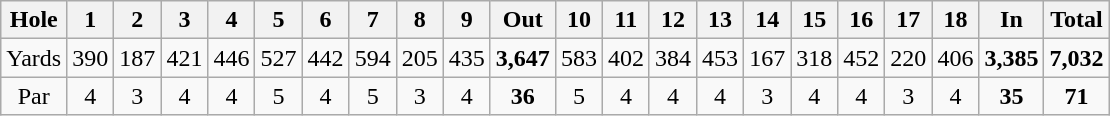<table class="wikitable" style="text-align:center">
<tr>
<th align="center">Hole</th>
<th>1</th>
<th>2</th>
<th>3</th>
<th>4</th>
<th>5</th>
<th>6</th>
<th>7</th>
<th>8</th>
<th>9</th>
<th>Out</th>
<th>10</th>
<th>11</th>
<th>12</th>
<th>13</th>
<th>14</th>
<th>15</th>
<th>16</th>
<th>17</th>
<th>18</th>
<th>In</th>
<th>Total</th>
</tr>
<tr>
<td align="center">Yards</td>
<td>390</td>
<td>187</td>
<td>421</td>
<td>446</td>
<td>527</td>
<td>442</td>
<td>594</td>
<td>205</td>
<td>435</td>
<td><strong>3,647</strong></td>
<td>583</td>
<td>402</td>
<td>384</td>
<td>453</td>
<td>167</td>
<td>318</td>
<td>452</td>
<td>220</td>
<td>406</td>
<td><strong>3,385</strong></td>
<td><strong>7,032</strong></td>
</tr>
<tr>
<td align="center">Par</td>
<td>4</td>
<td>3</td>
<td>4</td>
<td>4</td>
<td>5</td>
<td>4</td>
<td>5</td>
<td>3</td>
<td>4</td>
<td><strong>36</strong></td>
<td>5</td>
<td>4</td>
<td>4</td>
<td>4</td>
<td>3</td>
<td>4</td>
<td>4</td>
<td>3</td>
<td>4</td>
<td><strong>35</strong></td>
<td><strong>71</strong></td>
</tr>
</table>
